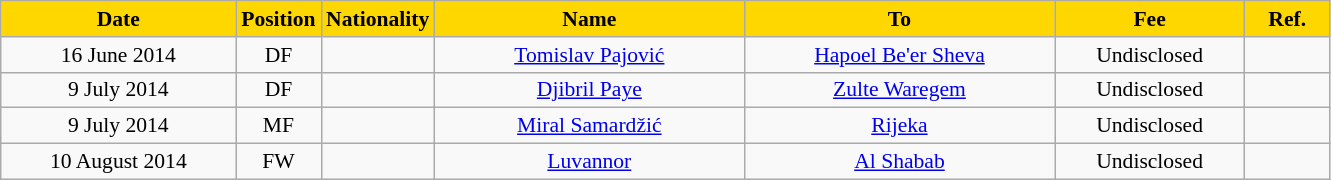<table class="wikitable"  style="text-align:center; font-size:90%; ">
<tr>
<th style="background:gold; color:black; width:150px;">Date</th>
<th style="background:gold; color:black; width:50px;">Position</th>
<th style="background:gold; color:black; width:50px;">Nationality</th>
<th style="background:gold; color:black; width:200px;">Name</th>
<th style="background:gold; color:black; width:200px;">To</th>
<th style="background:gold; color:black; width:120px;">Fee</th>
<th style="background:gold; color:black; width:50px;">Ref.</th>
</tr>
<tr>
<td>16 June 2014</td>
<td>DF</td>
<td></td>
<td><a href='#'>Tomislav Pajović</a></td>
<td><a href='#'>Hapoel Be'er Sheva</a></td>
<td>Undisclosed</td>
<td></td>
</tr>
<tr>
<td>9 July 2014</td>
<td>DF</td>
<td></td>
<td><a href='#'>Djibril Paye</a></td>
<td><a href='#'>Zulte Waregem</a></td>
<td>Undisclosed</td>
<td></td>
</tr>
<tr>
<td>9 July 2014</td>
<td>MF</td>
<td></td>
<td><a href='#'>Miral Samardžić</a></td>
<td><a href='#'>Rijeka</a></td>
<td>Undisclosed</td>
<td></td>
</tr>
<tr>
<td>10 August 2014</td>
<td>FW</td>
<td></td>
<td><a href='#'>Luvannor</a></td>
<td><a href='#'>Al Shabab</a></td>
<td>Undisclosed</td>
<td></td>
</tr>
</table>
